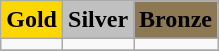<table class="wikitable">
<tr>
<th style="background-color:#FFD700">Gold</th>
<th style="background-color:#C0C0C0">Silver</th>
<th style="background-color:#8C7853">Bronze</th>
</tr>
<tr>
<td></td>
<td></td>
<td></td>
</tr>
<tr>
</tr>
</table>
